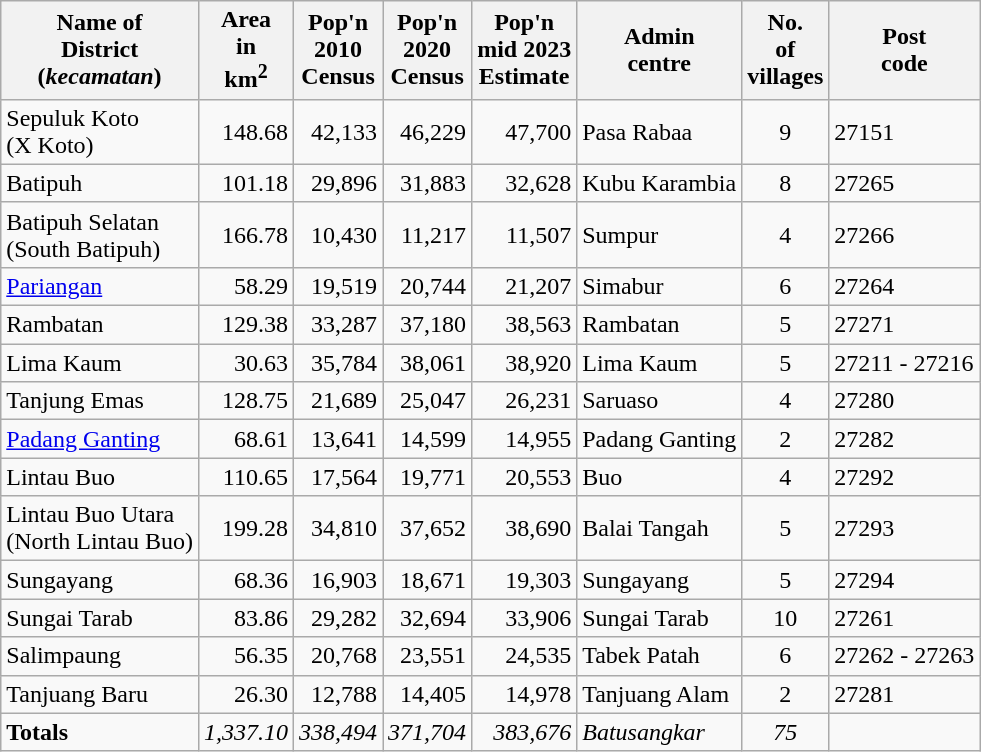<table class="wikitable">
<tr>
<th>Name of <br>District<br>(<em>kecamatan</em>)</th>
<th>Area <br>in <br>km<sup>2</sup></th>
<th>Pop'n <br> 2010 <br>Census</th>
<th>Pop'n <br>2020 <br>Census</th>
<th>Pop'n <br>mid 2023 <br>Estimate</th>
<th>Admin <br> centre</th>
<th>No. <br>of <br> villages</th>
<th>Post<br>code</th>
</tr>
<tr>
<td>Sepuluk Koto <br>(X Koto)</td>
<td align="right">148.68</td>
<td align="right">42,133</td>
<td align="right">46,229</td>
<td align="right">47,700</td>
<td>Pasa Rabaa</td>
<td align="center">9</td>
<td>27151</td>
</tr>
<tr>
<td>Batipuh</td>
<td align="right">101.18</td>
<td align="right">29,896</td>
<td align="right">31,883</td>
<td align="right">32,628</td>
<td>Kubu Karambia</td>
<td align="center">8</td>
<td>27265</td>
</tr>
<tr>
<td>Batipuh Selatan <br>(South Batipuh)</td>
<td align="right">166.78</td>
<td align="right">10,430</td>
<td align="right">11,217</td>
<td align="right">11,507</td>
<td>Sumpur</td>
<td align="center">4</td>
<td>27266</td>
</tr>
<tr>
<td><a href='#'>Pariangan</a></td>
<td align="right">58.29</td>
<td align="right">19,519</td>
<td align="right">20,744</td>
<td align="right">21,207</td>
<td>Simabur</td>
<td align="center">6</td>
<td>27264</td>
</tr>
<tr>
<td>Rambatan</td>
<td align="right">129.38</td>
<td align="right">33,287</td>
<td align="right">37,180</td>
<td align="right">38,563</td>
<td>Rambatan</td>
<td align="center">5</td>
<td>27271</td>
</tr>
<tr>
<td>Lima Kaum</td>
<td align="right">30.63</td>
<td align="right">35,784</td>
<td align="right">38,061</td>
<td align="right">38,920</td>
<td>Lima Kaum</td>
<td align="center">5</td>
<td>27211 - 27216</td>
</tr>
<tr>
<td>Tanjung Emas</td>
<td align="right">128.75</td>
<td align="right">21,689</td>
<td align="right">25,047</td>
<td align="right">26,231</td>
<td>Saruaso</td>
<td align="center">4</td>
<td>27280</td>
</tr>
<tr>
<td><a href='#'>Padang Ganting</a></td>
<td align="right">68.61</td>
<td align="right">13,641</td>
<td align="right">14,599</td>
<td align="right">14,955</td>
<td>Padang Ganting</td>
<td align="center">2</td>
<td>27282</td>
</tr>
<tr>
<td>Lintau Buo</td>
<td align="right">110.65</td>
<td align="right">17,564</td>
<td align="right">19,771</td>
<td align="right">20,553</td>
<td>Buo</td>
<td align="center">4</td>
<td>27292</td>
</tr>
<tr>
<td>Lintau Buo Utara <br>(North Lintau Buo)</td>
<td align="right">199.28</td>
<td align="right">34,810</td>
<td align="right">37,652</td>
<td align="right">38,690</td>
<td>Balai Tangah</td>
<td align="center">5</td>
<td>27293</td>
</tr>
<tr>
<td>Sungayang</td>
<td align="right">68.36</td>
<td align="right">16,903</td>
<td align="right">18,671</td>
<td align="right">19,303</td>
<td>Sungayang</td>
<td align="center">5</td>
<td>27294</td>
</tr>
<tr>
<td>Sungai Tarab</td>
<td align="right">83.86</td>
<td align="right">29,282</td>
<td align="right">32,694</td>
<td align="right">33,906</td>
<td>Sungai Tarab</td>
<td align="center">10</td>
<td>27261</td>
</tr>
<tr>
<td>Salimpaung</td>
<td align="right">56.35</td>
<td align="right">20,768</td>
<td align="right">23,551</td>
<td align="right">24,535</td>
<td>Tabek Patah</td>
<td align="center">6</td>
<td>27262 - 27263</td>
</tr>
<tr>
<td>Tanjuang Baru</td>
<td align="right">26.30</td>
<td align="right">12,788</td>
<td align="right">14,405</td>
<td align="right">14,978</td>
<td>Tanjuang Alam</td>
<td align="center">2</td>
<td>27281</td>
</tr>
<tr>
<td><strong>Totals</strong></td>
<td align="right"><em>1,337.10</em></td>
<td align="right"><em>338,494</em></td>
<td align="right"><em>371,704</em></td>
<td align="right"><em>383,676</em></td>
<td><em>Batusangkar</em></td>
<td align="center"><em>75</em></td>
<td></td>
</tr>
</table>
